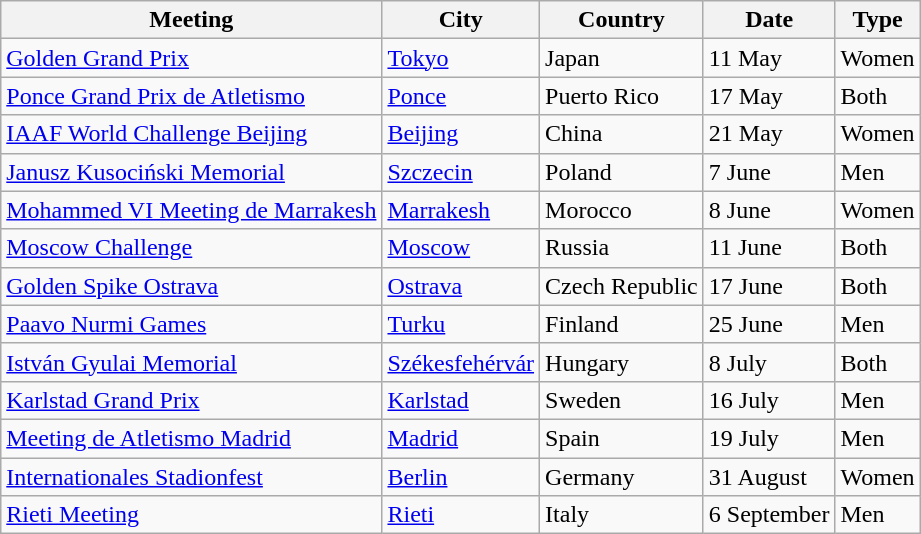<table class="wikitable">
<tr>
<th>Meeting</th>
<th>City</th>
<th>Country</th>
<th>Date</th>
<th>Type</th>
</tr>
<tr>
<td><a href='#'>Golden Grand Prix</a></td>
<td><a href='#'>Tokyo</a></td>
<td>Japan</td>
<td>11 May</td>
<td>Women</td>
</tr>
<tr>
<td><a href='#'>Ponce Grand Prix de Atletismo</a></td>
<td><a href='#'>Ponce</a></td>
<td>Puerto Rico</td>
<td>17 May</td>
<td>Both</td>
</tr>
<tr>
<td><a href='#'>IAAF World Challenge Beijing</a></td>
<td><a href='#'>Beijing</a></td>
<td>China</td>
<td>21 May</td>
<td>Women</td>
</tr>
<tr>
<td><a href='#'>Janusz Kusociński Memorial</a></td>
<td><a href='#'>Szczecin</a></td>
<td>Poland</td>
<td>7 June</td>
<td>Men</td>
</tr>
<tr>
<td><a href='#'>Mohammed VI Meeting de Marrakesh</a></td>
<td><a href='#'>Marrakesh</a></td>
<td>Morocco</td>
<td>8 June</td>
<td>Women</td>
</tr>
<tr>
<td><a href='#'>Moscow Challenge</a></td>
<td><a href='#'>Moscow</a></td>
<td>Russia</td>
<td>11 June</td>
<td>Both</td>
</tr>
<tr>
<td><a href='#'>Golden Spike Ostrava</a></td>
<td><a href='#'>Ostrava</a></td>
<td>Czech Republic</td>
<td>17 June</td>
<td>Both</td>
</tr>
<tr>
<td><a href='#'>Paavo Nurmi Games</a></td>
<td><a href='#'>Turku</a></td>
<td>Finland</td>
<td>25 June</td>
<td>Men</td>
</tr>
<tr>
<td><a href='#'>István Gyulai Memorial</a></td>
<td><a href='#'>Székesfehérvár</a></td>
<td>Hungary</td>
<td>8 July</td>
<td>Both</td>
</tr>
<tr>
<td><a href='#'>Karlstad Grand Prix</a></td>
<td><a href='#'>Karlstad</a></td>
<td>Sweden</td>
<td>16 July</td>
<td>Men</td>
</tr>
<tr>
<td><a href='#'>Meeting de Atletismo Madrid</a></td>
<td><a href='#'>Madrid</a></td>
<td>Spain</td>
<td>19 July</td>
<td>Men</td>
</tr>
<tr>
<td><a href='#'>Internationales Stadionfest</a></td>
<td><a href='#'>Berlin</a></td>
<td>Germany</td>
<td>31 August</td>
<td>Women</td>
</tr>
<tr>
<td><a href='#'>Rieti Meeting</a></td>
<td><a href='#'>Rieti</a></td>
<td>Italy</td>
<td>6 September</td>
<td>Men</td>
</tr>
</table>
